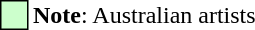<table>
<tr>
<td style="width: 15px; height: 15px; color: black; background: #ccffcc; border: 1px solid #000000;"></td>
<td><strong>Note</strong>: Australian artists</td>
</tr>
</table>
